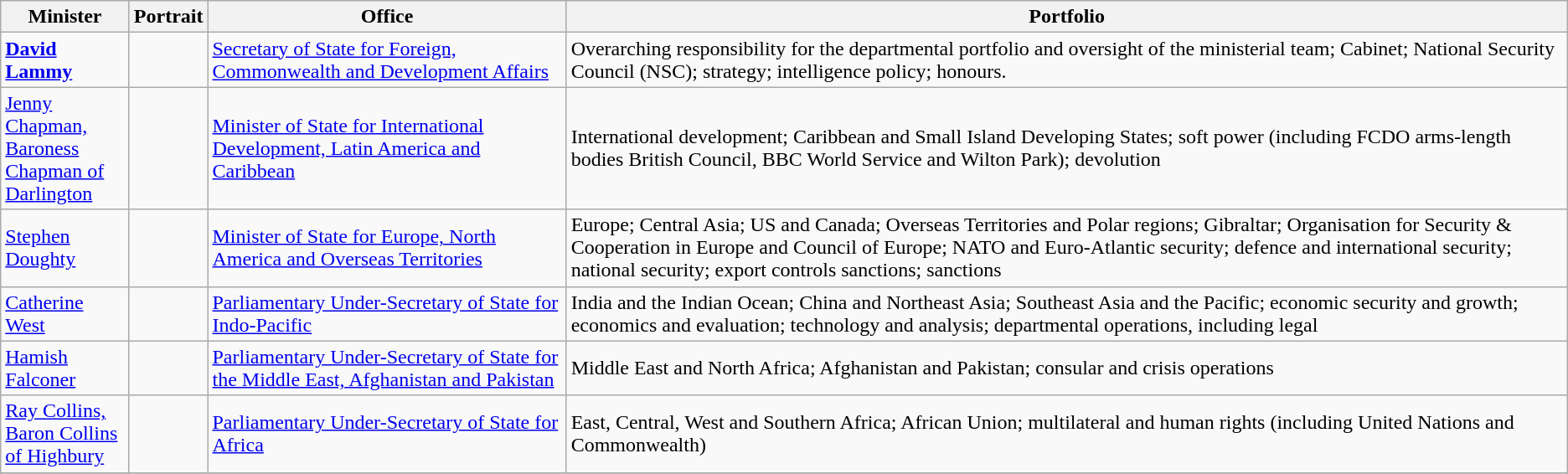<table class=wikitable>
<tr>
<th width=95x>Minister</th>
<th>Portrait</th>
<th>Office</th>
<th>Portfolio</th>
</tr>
<tr>
<td><strong><a href='#'>David Lammy</a></strong> </td>
<td></td>
<td><a href='#'>Secretary of State for Foreign, Commonwealth and Development Affairs</a></td>
<td>Overarching responsibility for the departmental portfolio and oversight of the ministerial team; Cabinet; National Security Council (NSC); strategy; intelligence policy; honours.</td>
</tr>
<tr>
<td><a href='#'>Jenny Chapman, Baroness Chapman of Darlington</a></td>
<td></td>
<td><a href='#'>Minister of State for International Development, Latin America and Caribbean</a></td>
<td>International development; Caribbean and Small Island Developing States; soft power (including FCDO arms-length bodies British Council, BBC World Service and Wilton Park); devolution</td>
</tr>
<tr>
<td><a href='#'>Stephen Doughty</a> </td>
<td></td>
<td><a href='#'>Minister of State for Europe, North America and Overseas Territories</a></td>
<td>Europe; Central Asia; US and Canada; Overseas Territories and Polar regions; Gibraltar; Organisation for Security & Cooperation in Europe and Council of Europe; NATO and Euro-Atlantic security; defence and international security; national security; export controls sanctions; sanctions</td>
</tr>
<tr>
<td><a href='#'>Catherine West</a> </td>
<td></td>
<td><a href='#'>Parliamentary Under-Secretary of State for Indo-Pacific</a></td>
<td>India and the Indian Ocean; China and Northeast Asia; Southeast Asia and the Pacific; economic security and growth; economics and evaluation; technology and analysis; departmental operations, including legal</td>
</tr>
<tr>
<td><a href='#'>Hamish Falconer</a> </td>
<td></td>
<td><a href='#'>Parliamentary Under-Secretary of State for the Middle East, Afghanistan and Pakistan</a></td>
<td>Middle East and North Africa; Afghanistan and Pakistan; consular and crisis operations</td>
</tr>
<tr>
<td><a href='#'>Ray Collins, Baron Collins of Highbury</a></td>
<td></td>
<td><a href='#'>Parliamentary Under-Secretary of State for Africa</a></td>
<td>East, Central, West and Southern Africa; African Union; multilateral and human rights (including United Nations and Commonwealth)</td>
</tr>
<tr>
</tr>
</table>
